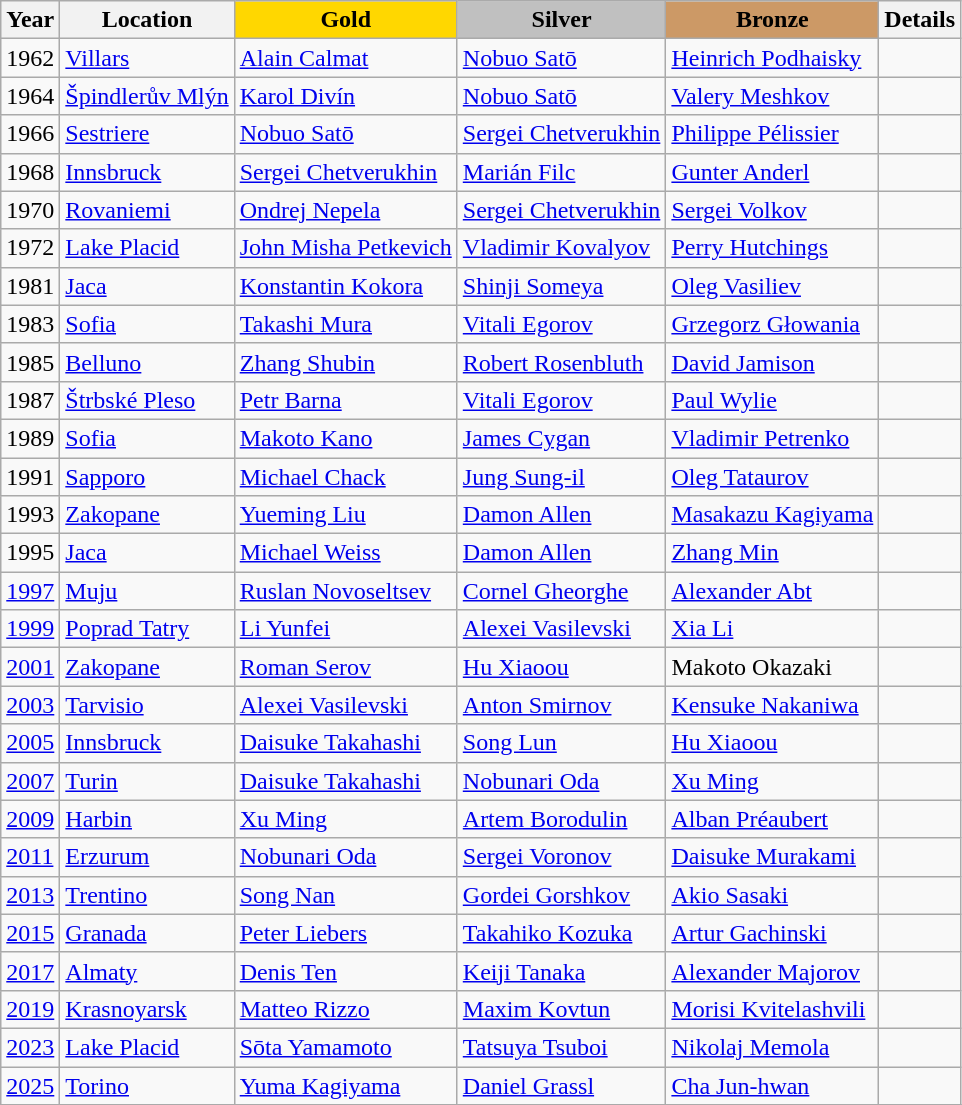<table class="wikitable">
<tr>
<th>Year</th>
<th>Location</th>
<td align=center bgcolor=gold><strong>Gold</strong></td>
<td align=center bgcolor=silver><strong>Silver</strong></td>
<td align=center bgcolor=cc9966><strong>Bronze</strong></td>
<th>Details</th>
</tr>
<tr>
<td>1962</td>
<td> <a href='#'>Villars</a></td>
<td> <a href='#'>Alain Calmat</a></td>
<td> <a href='#'>Nobuo Satō</a></td>
<td> <a href='#'>Heinrich Podhaisky</a></td>
<td></td>
</tr>
<tr>
<td>1964</td>
<td> <a href='#'>Špindlerův Mlýn</a></td>
<td> <a href='#'>Karol Divín</a></td>
<td> <a href='#'>Nobuo Satō</a></td>
<td> <a href='#'>Valery Meshkov</a></td>
<td></td>
</tr>
<tr>
<td>1966</td>
<td> <a href='#'>Sestriere</a></td>
<td> <a href='#'>Nobuo Satō</a></td>
<td> <a href='#'>Sergei Chetverukhin</a></td>
<td> <a href='#'>Philippe Pélissier</a></td>
<td></td>
</tr>
<tr>
<td>1968</td>
<td> <a href='#'>Innsbruck</a></td>
<td> <a href='#'>Sergei Chetverukhin</a></td>
<td> <a href='#'>Marián Filc</a></td>
<td> <a href='#'>Gunter Anderl</a></td>
<td></td>
</tr>
<tr>
<td>1970</td>
<td> <a href='#'>Rovaniemi</a></td>
<td> <a href='#'>Ondrej Nepela</a></td>
<td> <a href='#'>Sergei Chetverukhin</a></td>
<td> <a href='#'>Sergei Volkov</a></td>
<td></td>
</tr>
<tr>
<td>1972</td>
<td> <a href='#'>Lake Placid</a></td>
<td> <a href='#'>John Misha Petkevich</a></td>
<td> <a href='#'>Vladimir Kovalyov</a></td>
<td> <a href='#'>Perry Hutchings</a></td>
<td></td>
</tr>
<tr>
<td>1981</td>
<td> <a href='#'>Jaca</a></td>
<td> <a href='#'>Konstantin Kokora</a></td>
<td> <a href='#'>Shinji Someya</a></td>
<td> <a href='#'>Oleg Vasiliev</a></td>
<td></td>
</tr>
<tr>
<td>1983</td>
<td> <a href='#'>Sofia</a></td>
<td> <a href='#'>Takashi Mura</a></td>
<td> <a href='#'>Vitali Egorov</a></td>
<td> <a href='#'>Grzegorz Głowania</a></td>
<td></td>
</tr>
<tr>
<td>1985</td>
<td> <a href='#'>Belluno</a></td>
<td> <a href='#'>Zhang Shubin</a></td>
<td> <a href='#'>Robert Rosenbluth</a></td>
<td> <a href='#'>David Jamison</a></td>
<td></td>
</tr>
<tr>
<td>1987</td>
<td> <a href='#'>Štrbské Pleso</a></td>
<td> <a href='#'>Petr Barna</a></td>
<td> <a href='#'>Vitali Egorov</a></td>
<td> <a href='#'>Paul Wylie</a></td>
<td></td>
</tr>
<tr>
<td>1989</td>
<td> <a href='#'>Sofia</a></td>
<td> <a href='#'>Makoto Kano</a></td>
<td> <a href='#'>James Cygan</a></td>
<td> <a href='#'>Vladimir Petrenko</a></td>
<td></td>
</tr>
<tr>
<td>1991</td>
<td> <a href='#'>Sapporo</a></td>
<td> <a href='#'>Michael Chack</a></td>
<td> <a href='#'>Jung Sung-il</a></td>
<td> <a href='#'>Oleg Tataurov</a></td>
<td></td>
</tr>
<tr>
<td>1993</td>
<td> <a href='#'>Zakopane</a></td>
<td> <a href='#'>Yueming Liu</a></td>
<td> <a href='#'>Damon Allen</a></td>
<td> <a href='#'>Masakazu Kagiyama</a></td>
<td></td>
</tr>
<tr>
<td>1995</td>
<td> <a href='#'>Jaca</a></td>
<td> <a href='#'>Michael Weiss</a></td>
<td> <a href='#'>Damon Allen</a></td>
<td> <a href='#'>Zhang Min</a></td>
<td></td>
</tr>
<tr>
<td><a href='#'>1997</a></td>
<td> <a href='#'>Muju</a></td>
<td> <a href='#'>Ruslan Novoseltsev</a></td>
<td> <a href='#'>Cornel Gheorghe</a></td>
<td> <a href='#'>Alexander Abt</a></td>
<td></td>
</tr>
<tr>
<td><a href='#'>1999</a></td>
<td> <a href='#'>Poprad Tatry</a></td>
<td> <a href='#'>Li Yunfei</a></td>
<td> <a href='#'>Alexei Vasilevski</a></td>
<td> <a href='#'>Xia Li</a></td>
<td></td>
</tr>
<tr>
<td><a href='#'>2001</a></td>
<td> <a href='#'>Zakopane</a></td>
<td> <a href='#'>Roman Serov</a></td>
<td> <a href='#'>Hu Xiaoou</a></td>
<td> Makoto Okazaki</td>
<td></td>
</tr>
<tr>
<td><a href='#'>2003</a></td>
<td> <a href='#'>Tarvisio</a></td>
<td> <a href='#'>Alexei Vasilevski</a></td>
<td> <a href='#'>Anton Smirnov</a></td>
<td> <a href='#'>Kensuke Nakaniwa</a></td>
<td></td>
</tr>
<tr>
<td><a href='#'>2005</a></td>
<td> <a href='#'>Innsbruck</a></td>
<td> <a href='#'>Daisuke Takahashi</a></td>
<td> <a href='#'>Song Lun</a></td>
<td> <a href='#'>Hu Xiaoou</a></td>
<td></td>
</tr>
<tr>
<td><a href='#'>2007</a></td>
<td> <a href='#'>Turin</a></td>
<td> <a href='#'>Daisuke Takahashi</a></td>
<td> <a href='#'>Nobunari Oda</a></td>
<td> <a href='#'>Xu Ming</a></td>
<td></td>
</tr>
<tr>
<td><a href='#'>2009</a></td>
<td> <a href='#'>Harbin</a></td>
<td> <a href='#'>Xu Ming</a></td>
<td> <a href='#'>Artem Borodulin</a></td>
<td> <a href='#'>Alban Préaubert</a></td>
<td></td>
</tr>
<tr>
<td><a href='#'>2011</a></td>
<td> <a href='#'>Erzurum</a></td>
<td> <a href='#'>Nobunari Oda</a></td>
<td> <a href='#'>Sergei Voronov</a></td>
<td> <a href='#'>Daisuke Murakami</a></td>
<td></td>
</tr>
<tr>
<td><a href='#'>2013</a></td>
<td> <a href='#'>Trentino</a></td>
<td> <a href='#'>Song Nan</a></td>
<td> <a href='#'>Gordei Gorshkov</a></td>
<td> <a href='#'>Akio Sasaki</a></td>
<td></td>
</tr>
<tr>
<td><a href='#'>2015</a></td>
<td> <a href='#'>Granada</a></td>
<td> <a href='#'>Peter Liebers</a></td>
<td> <a href='#'>Takahiko Kozuka</a></td>
<td> <a href='#'>Artur Gachinski</a></td>
<td></td>
</tr>
<tr>
<td><a href='#'>2017</a></td>
<td> <a href='#'>Almaty</a></td>
<td> <a href='#'>Denis Ten</a></td>
<td> <a href='#'>Keiji Tanaka</a></td>
<td> <a href='#'>Alexander Majorov</a></td>
<td></td>
</tr>
<tr>
<td><a href='#'>2019</a></td>
<td> <a href='#'>Krasnoyarsk</a></td>
<td> <a href='#'>Matteo Rizzo</a></td>
<td> <a href='#'>Maxim Kovtun</a></td>
<td> <a href='#'>Morisi Kvitelashvili</a></td>
<td></td>
</tr>
<tr>
<td><a href='#'>2023</a></td>
<td> <a href='#'>Lake Placid</a></td>
<td> <a href='#'>Sōta Yamamoto</a></td>
<td> <a href='#'>Tatsuya Tsuboi</a></td>
<td> <a href='#'>Nikolaj Memola</a></td>
<td></td>
</tr>
<tr>
<td><a href='#'>2025</a></td>
<td> <a href='#'>Torino</a></td>
<td> <a href='#'>Yuma Kagiyama</a></td>
<td> <a href='#'>Daniel Grassl</a></td>
<td> <a href='#'>Cha Jun-hwan</a></td>
<td></td>
</tr>
<tr>
</tr>
</table>
